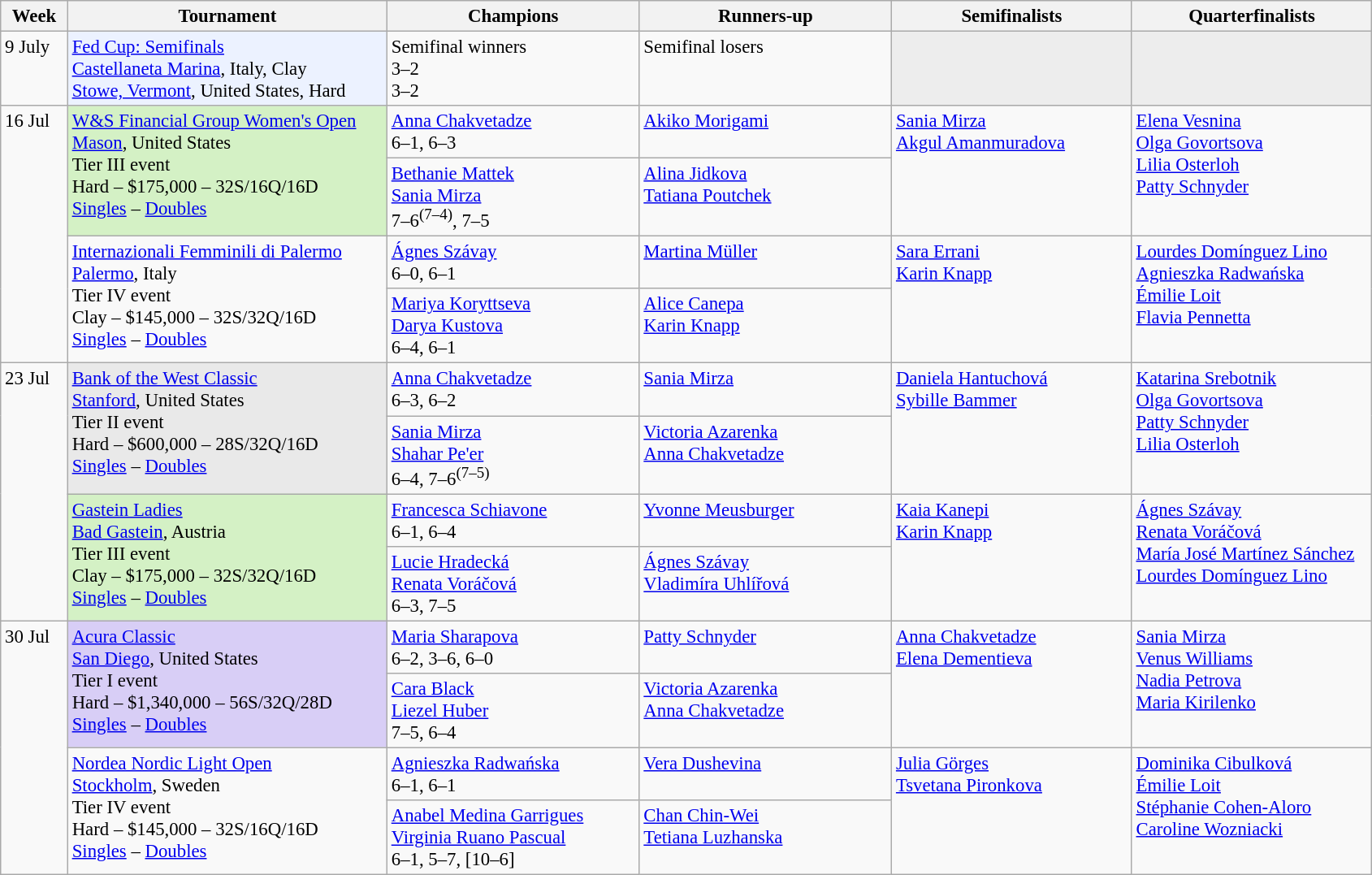<table class=wikitable style=font-size:95%>
<tr>
<th style="width:48px;">Week</th>
<th style="width:255px;">Tournament</th>
<th style="width:200px;">Champions</th>
<th style="width:200px;">Runners-up</th>
<th style="width:190px;">Semifinalists</th>
<th style="width:190px;">Quarterfinalists</th>
</tr>
<tr valign=top>
<td>9 July</td>
<td bgcolor="#ECF2FF"><a href='#'>Fed Cup: Semifinals</a><br> <a href='#'>Castellaneta Marina</a>, Italy, Clay<br> <a href='#'>Stowe, Vermont</a>, United States, Hard <br></td>
<td>Semifinal winners<br> 3–2<br> 3–2</td>
<td>Semifinal losers<br><br></td>
<td bgcolor="#ededed"></td>
<td bgcolor="#ededed"></td>
</tr>
<tr valign="top">
<td rowspan=4>16 Jul</td>
<td rowspan=2 bgcolor="#d4f1c5"><a href='#'>W&S Financial Group Women's Open</a><br> <a href='#'>Mason</a>, United States <br>Tier III event<br>Hard – $175,000 – 32S/16Q/16D<br><a href='#'>Singles</a> – <a href='#'>Doubles</a></td>
<td> <a href='#'>Anna Chakvetadze</a>  <br>  6–1,  6–3</td>
<td> <a href='#'>Akiko Morigami</a></td>
<td rowspan=2> <a href='#'>Sania Mirza</a><br> <a href='#'>Akgul Amanmuradova</a></td>
<td rowspan=2> <a href='#'>Elena Vesnina</a><br> <a href='#'>Olga Govortsova</a><br> <a href='#'>Lilia Osterloh</a><br> <a href='#'>Patty Schnyder</a></td>
</tr>
<tr valign="top">
<td> <a href='#'>Bethanie Mattek</a> <br>  <a href='#'>Sania Mirza</a> <br> 7–6<sup>(7–4)</sup>,  7–5</td>
<td> <a href='#'>Alina Jidkova</a> <br>  <a href='#'>Tatiana Poutchek</a></td>
</tr>
<tr valign="top">
<td rowspan=2><a href='#'>Internazionali Femminili di Palermo</a><br> <a href='#'>Palermo</a>, Italy <br>Tier IV event<br>Clay – $145,000 – 32S/32Q/16D<br><a href='#'>Singles</a> – <a href='#'>Doubles</a></td>
<td> <a href='#'>Ágnes Szávay</a>  <br>  6–0,  6–1</td>
<td> <a href='#'>Martina Müller</a></td>
<td rowspan=2> <a href='#'>Sara Errani</a><br> <a href='#'>Karin Knapp</a></td>
<td rowspan=2> <a href='#'>Lourdes Domínguez Lino</a><br> <a href='#'>Agnieszka Radwańska</a><br> <a href='#'>Émilie Loit</a><br> <a href='#'>Flavia Pennetta</a></td>
</tr>
<tr valign="top">
<td> <a href='#'>Mariya Koryttseva</a> <br>  <a href='#'>Darya Kustova</a>  <br>  6–4,  6–1</td>
<td> <a href='#'>Alice Canepa</a> <br>  <a href='#'>Karin Knapp</a></td>
</tr>
<tr valign="top">
<td rowspan=4>23 Jul</td>
<td rowspan=2 bgcolor="#e9e9e9"><a href='#'>Bank of the West Classic</a><br> <a href='#'>Stanford</a>, United States<br>Tier II event<br>Hard – $600,000 – 28S/32Q/16D<br><a href='#'>Singles</a> – <a href='#'>Doubles</a></td>
<td> <a href='#'>Anna Chakvetadze</a>  <br>  6–3,  6–2</td>
<td> <a href='#'>Sania Mirza</a></td>
<td rowspan=2> <a href='#'>Daniela Hantuchová</a><br> <a href='#'>Sybille Bammer</a></td>
<td rowspan=2> <a href='#'>Katarina Srebotnik</a><br> <a href='#'>Olga Govortsova</a><br> <a href='#'>Patty Schnyder</a><br> <a href='#'>Lilia Osterloh</a></td>
</tr>
<tr valign="top">
<td> <a href='#'>Sania Mirza</a> <br>  <a href='#'>Shahar Pe'er</a> <br> 6–4,  7–6<sup>(7–5)</sup></td>
<td> <a href='#'>Victoria Azarenka</a> <br>  <a href='#'>Anna Chakvetadze</a></td>
</tr>
<tr valign="top">
<td rowspan=2 bgcolor="#d4f1c5"><a href='#'>Gastein Ladies</a><br> <a href='#'>Bad Gastein</a>, Austria <br>Tier III event<br>Clay – $175,000 – 32S/32Q/16D<br><a href='#'>Singles</a> – <a href='#'>Doubles</a></td>
<td> <a href='#'>Francesca Schiavone</a> <br>  6–1,  6–4</td>
<td> <a href='#'>Yvonne Meusburger</a></td>
<td rowspan=2> <a href='#'>Kaia Kanepi</a><br> <a href='#'>Karin Knapp</a></td>
<td rowspan=2> <a href='#'>Ágnes Szávay</a><br> <a href='#'>Renata Voráčová</a><br> <a href='#'>María José Martínez Sánchez</a><br> <a href='#'>Lourdes Domínguez Lino</a></td>
</tr>
<tr valign="top">
<td> <a href='#'>Lucie Hradecká</a> <br>  <a href='#'>Renata Voráčová</a> <br> 6–3,  7–5</td>
<td> <a href='#'>Ágnes Szávay</a> <br>  <a href='#'>Vladimíra Uhlířová</a></td>
</tr>
<tr valign="top">
<td rowspan=4>30 Jul</td>
<td rowspan=2 bgcolor="#d8cef6"><a href='#'>Acura Classic</a><br> <a href='#'>San Diego</a>, United States <br>Tier I event<br>Hard – $1,340,000 – 56S/32Q/28D<br><a href='#'>Singles</a> – <a href='#'>Doubles</a></td>
<td> <a href='#'>Maria Sharapova</a> <br> 6–2,  3–6,  6–0</td>
<td> <a href='#'>Patty Schnyder</a></td>
<td rowspan=2> <a href='#'>Anna Chakvetadze</a><br> <a href='#'>Elena Dementieva</a></td>
<td rowspan=2> <a href='#'>Sania Mirza</a><br> <a href='#'>Venus Williams</a><br> <a href='#'>Nadia Petrova</a><br> <a href='#'>Maria Kirilenko</a></td>
</tr>
<tr valign="top">
<td> <a href='#'>Cara Black</a> <br>  <a href='#'>Liezel Huber</a>  <br>  7–5,  6–4</td>
<td> <a href='#'>Victoria Azarenka</a> <br>  <a href='#'>Anna Chakvetadze</a></td>
</tr>
<tr valign="top">
<td rowspan=2><a href='#'>Nordea Nordic Light Open</a><br> <a href='#'>Stockholm</a>, Sweden <br>Tier IV event<br>Hard – $145,000 – 32S/16Q/16D<br><a href='#'>Singles</a> – <a href='#'>Doubles</a></td>
<td> <a href='#'>Agnieszka Radwańska</a> <br> 6–1,  6–1</td>
<td> <a href='#'>Vera Dushevina</a></td>
<td rowspan=2> <a href='#'>Julia Görges</a><br> <a href='#'>Tsvetana Pironkova</a></td>
<td rowspan=2> <a href='#'>Dominika Cibulková</a><br> <a href='#'>Émilie Loit</a><br> <a href='#'>Stéphanie Cohen-Aloro</a><br> <a href='#'>Caroline Wozniacki</a></td>
</tr>
<tr valign="top">
<td> <a href='#'>Anabel Medina Garrigues</a> <br>  <a href='#'>Virginia Ruano Pascual</a> <br> 6–1,  5–7, [10–6]</td>
<td> <a href='#'>Chan Chin-Wei</a> <br>  <a href='#'>Tetiana Luzhanska</a></td>
</tr>
</table>
